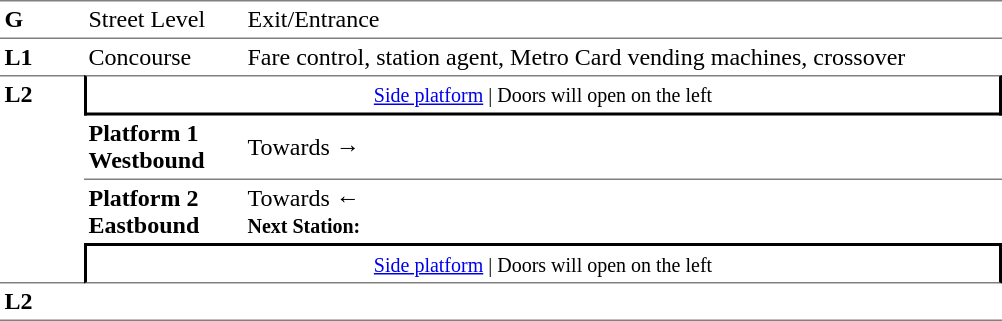<table table border=0 cellspacing=0 cellpadding=3>
<tr>
<td style="border-bottom:solid 1px grey;border-top:solid 1px grey;" width=50 valign=top><strong>G</strong></td>
<td style="border-top:solid 1px grey;border-bottom:solid 1px grey;" width=100 valign=top>Street Level</td>
<td style="border-top:solid 1px grey;border-bottom:solid 1px grey;" width=500 valign=top>Exit/Entrance</td>
</tr>
<tr>
<td valign=top><strong>L1</strong></td>
<td valign=top>Concourse</td>
<td valign=top>Fare control, station agent, Metro Card vending machines, crossover</td>
</tr>
<tr>
<td style="border-top:solid 1px grey;border-bottom:solid 1px grey;" width=50 rowspan=4 valign=top><strong>L2</strong></td>
<td style="border-top:solid 1px grey;border-right:solid 2px black;border-left:solid 2px black;border-bottom:solid 2px black;text-align:center;" colspan=2><small><a href='#'>Side platform</a> | Doors will open on the left </small></td>
</tr>
<tr>
<td style="border-bottom:solid 1px grey;" width=100><span><strong>Platform 1</strong><br><strong>Westbound</strong></span></td>
<td style="border-bottom:solid 1px grey;" width=500>Towards → </td>
</tr>
<tr>
<td><span><strong>Platform 2</strong><br><strong>Eastbound</strong></span></td>
<td><span></span>Towards ← <br><small><strong>Next Station:</strong> </small></td>
</tr>
<tr>
<td style="border-top:solid 2px black;border-right:solid 2px black;border-left:solid 2px black;border-bottom:solid 1px grey;text-align:center;" colspan=2><small><a href='#'>Side platform</a> | Doors will open on the left </small></td>
</tr>
<tr>
<td style="border-bottom:solid 1px grey;" width=50 rowspan=2 valign=top><strong>L2</strong></td>
<td style="border-bottom:solid 1px grey;" width=100></td>
<td style="border-bottom:solid 1px grey;" width=500></td>
</tr>
<tr>
</tr>
</table>
